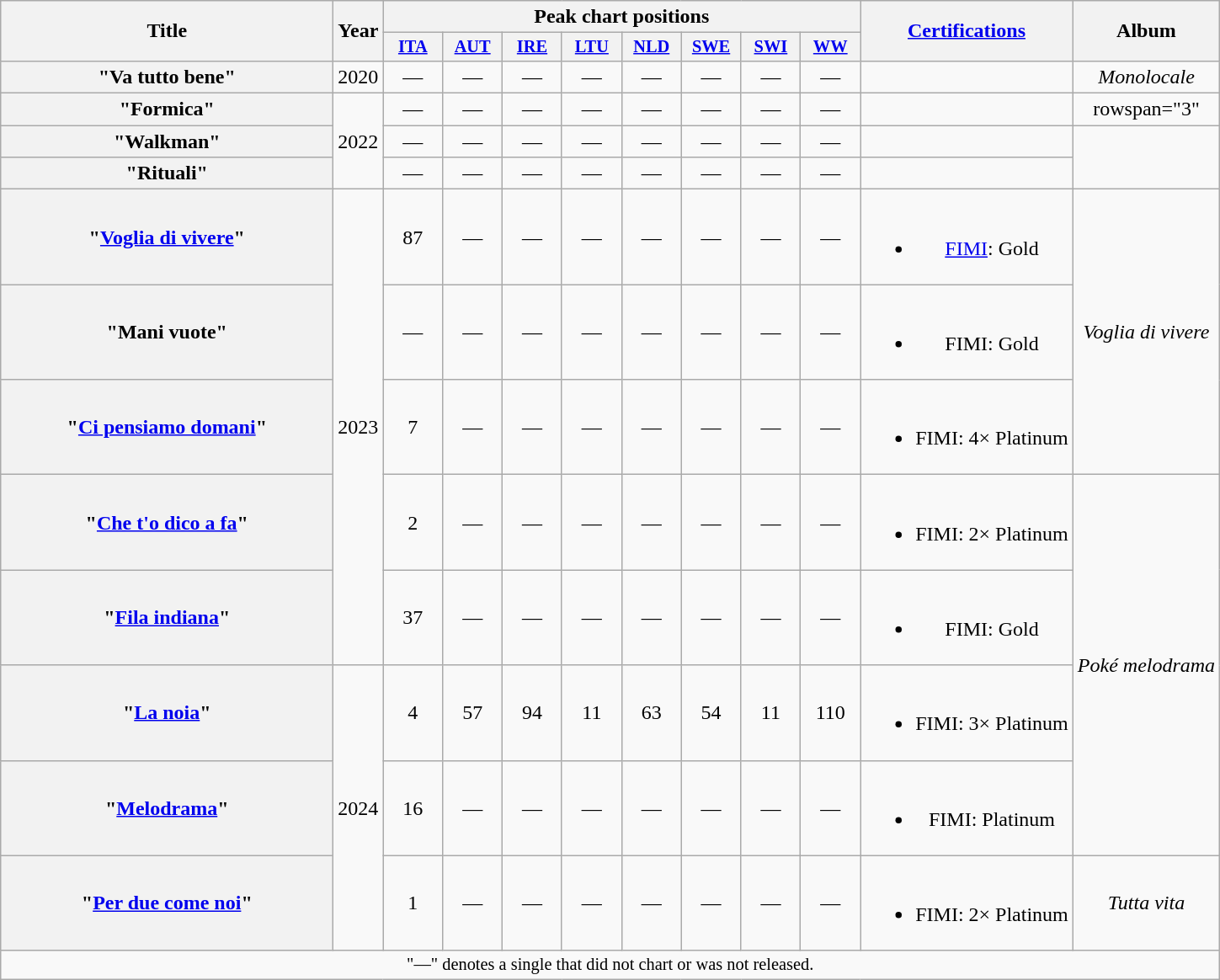<table class="wikitable plainrowheaders" style="text-align:center;">
<tr>
<th scope="col" rowspan="2" style="width:16em;">Title</th>
<th scope="col" rowspan="2" style="width:1em;">Year</th>
<th scope="col" colspan="8">Peak chart positions</th>
<th scope="col" rowspan="2"><a href='#'>Certifications</a></th>
<th scope="col" rowspan="2">Album</th>
</tr>
<tr>
<th scope="col" style="width:3em;font-size:85%;"><a href='#'>ITA</a><br></th>
<th scope="col" style="width:3em;font-size:85%;"><a href='#'>AUT</a><br></th>
<th scope="col" style="width:3em;font-size:85%;"><a href='#'>IRE</a><br></th>
<th scope="col" style="width:3em;font-size:85%;"><a href='#'>LTU</a><br></th>
<th scope="col" style="width:3em;font-size:85%;"><a href='#'>NLD</a><br></th>
<th scope="col" style="width:3em;font-size:85%;"><a href='#'>SWE</a><br></th>
<th scope="col" style="width:3em;font-size:85%;"><a href='#'>SWI</a><br></th>
<th scope="col" style="width:3em;font-size:85%;"><a href='#'>WW</a><br></th>
</tr>
<tr>
<th scope="row">"Va tutto bene"</th>
<td>2020</td>
<td>—</td>
<td>—</td>
<td>—</td>
<td>—</td>
<td>—</td>
<td>—</td>
<td>—</td>
<td>—</td>
<td></td>
<td><em>Monolocale</em></td>
</tr>
<tr>
<th scope="row">"Formica"</th>
<td rowspan="3">2022</td>
<td>—</td>
<td>—</td>
<td>—</td>
<td>—</td>
<td>—</td>
<td>—</td>
<td>—</td>
<td>—</td>
<td></td>
<td>rowspan="3" </td>
</tr>
<tr>
<th scope="row">"Walkman"</th>
<td>—</td>
<td>—</td>
<td>—</td>
<td>—</td>
<td>—</td>
<td>—</td>
<td>—</td>
<td>—</td>
<td></td>
</tr>
<tr>
<th scope="row">"Rituali"</th>
<td>—</td>
<td>—</td>
<td>—</td>
<td>—</td>
<td>—</td>
<td>—</td>
<td>—</td>
<td>—</td>
<td></td>
</tr>
<tr>
<th scope="row">"<a href='#'>Voglia di vivere</a>"</th>
<td rowspan="5">2023</td>
<td>87</td>
<td>—</td>
<td>—</td>
<td>—</td>
<td>—</td>
<td>—</td>
<td>—</td>
<td>—</td>
<td><br><ul><li><a href='#'>FIMI</a>: Gold</li></ul></td>
<td rowspan="3"><em>Voglia di vivere</em></td>
</tr>
<tr>
<th scope="row">"Mani vuote"</th>
<td>—</td>
<td>—</td>
<td>—</td>
<td>—</td>
<td>—</td>
<td>—</td>
<td>—</td>
<td>—</td>
<td><br><ul><li>FIMI: Gold</li></ul></td>
</tr>
<tr>
<th scope="row">"<a href='#'>Ci pensiamo domani</a>"</th>
<td>7</td>
<td>—</td>
<td>—</td>
<td>—</td>
<td>—</td>
<td>—</td>
<td>—</td>
<td>—</td>
<td><br><ul><li>FIMI: 4× Platinum</li></ul></td>
</tr>
<tr>
<th scope="row">"<a href='#'>Che t'o dico a fa</a>"</th>
<td>2</td>
<td>—</td>
<td>—</td>
<td>—</td>
<td>—</td>
<td>—</td>
<td>—</td>
<td>—</td>
<td><br><ul><li>FIMI: 2× Platinum</li></ul></td>
<td rowspan="4"><em>Poké melodrama</em></td>
</tr>
<tr>
<th scope="row">"<a href='#'>Fila indiana</a>"</th>
<td>37</td>
<td>—</td>
<td>—</td>
<td>—</td>
<td>—</td>
<td>—</td>
<td>—</td>
<td>—</td>
<td><br><ul><li>FIMI: Gold</li></ul></td>
</tr>
<tr>
<th scope="row">"<a href='#'>La noia</a>"</th>
<td rowspan="3">2024</td>
<td>4</td>
<td>57</td>
<td>94</td>
<td>11</td>
<td>63</td>
<td>54</td>
<td>11</td>
<td>110</td>
<td><br><ul><li>FIMI: 3× Platinum</li></ul></td>
</tr>
<tr>
<th scope="row">"<a href='#'>Melodrama</a>"</th>
<td>16</td>
<td>—</td>
<td>—</td>
<td>—</td>
<td>—</td>
<td>—</td>
<td>—</td>
<td>—</td>
<td><br><ul><li>FIMI: Platinum</li></ul></td>
</tr>
<tr>
<th scope="row">"<a href='#'>Per due come noi</a>"<br></th>
<td>1</td>
<td>—</td>
<td>—</td>
<td>—</td>
<td>—</td>
<td>—</td>
<td>—</td>
<td>—</td>
<td><br><ul><li>FIMI: 2× Platinum</li></ul></td>
<td><em>Tutta vita</em></td>
</tr>
<tr>
<td colspan="12" style="font-size:85%;">"—" denotes a single that did not chart or was not released.</td>
</tr>
</table>
